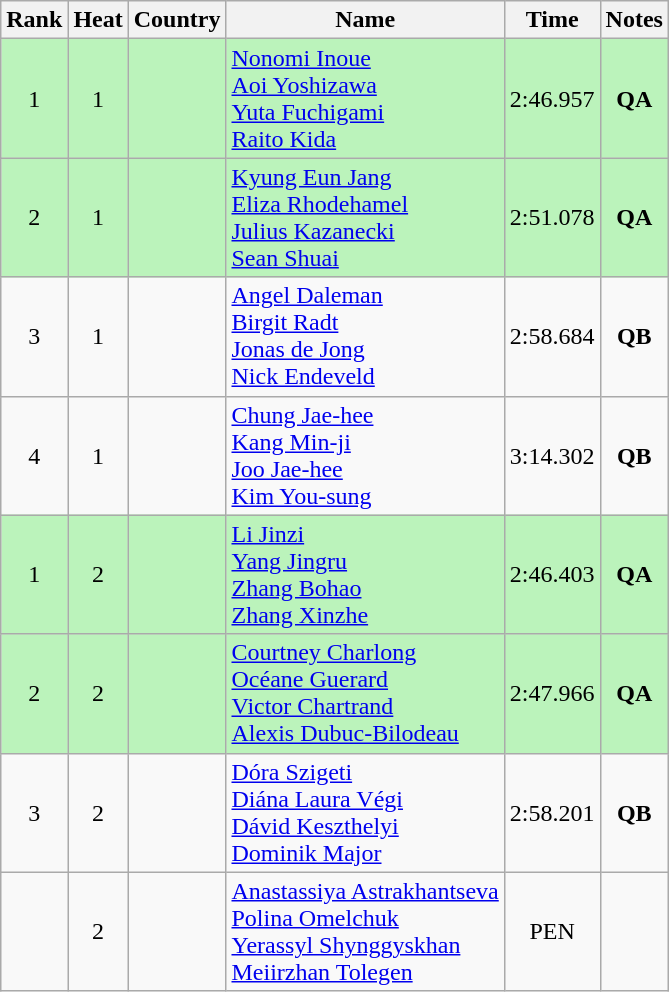<table class="wikitable sortable" style="text-align:center">
<tr>
<th>Rank</th>
<th>Heat</th>
<th>Country</th>
<th>Name</th>
<th>Time</th>
<th>Notes</th>
</tr>
<tr bgcolor=#bbf3bb>
<td>1</td>
<td>1</td>
<td align=left></td>
<td align=left><a href='#'>Nonomi Inoue</a><br><a href='#'>Aoi Yoshizawa</a><br><a href='#'>Yuta Fuchigami</a><br><a href='#'>Raito Kida</a></td>
<td>2:46.957</td>
<td><strong>QA</strong></td>
</tr>
<tr bgcolor=#bbf3bb>
<td>2</td>
<td>1</td>
<td align=left></td>
<td align=left><a href='#'>Kyung Eun Jang</a><br><a href='#'>Eliza Rhodehamel</a><br><a href='#'>Julius Kazanecki</a><br><a href='#'>Sean Shuai</a></td>
<td>2:51.078</td>
<td><strong>QA</strong></td>
</tr>
<tr>
<td>3</td>
<td>1</td>
<td align=left></td>
<td align=left><a href='#'>Angel Daleman</a><br><a href='#'>Birgit Radt</a><br><a href='#'>Jonas de Jong</a><br><a href='#'>Nick Endeveld</a></td>
<td>2:58.684</td>
<td><strong>QB</strong></td>
</tr>
<tr>
<td>4</td>
<td>1</td>
<td align=left></td>
<td align=left><a href='#'>Chung Jae-hee</a><br><a href='#'>Kang Min-ji</a><br><a href='#'>Joo Jae-hee</a><br><a href='#'>Kim You-sung</a></td>
<td>3:14.302</td>
<td><strong>QB</strong></td>
</tr>
<tr bgcolor=#bbf3bb>
<td>1</td>
<td>2</td>
<td align=left></td>
<td align=left><a href='#'>Li Jinzi</a><br><a href='#'>Yang Jingru</a><br><a href='#'>Zhang Bohao</a><br><a href='#'>Zhang Xinzhe</a></td>
<td>2:46.403</td>
<td><strong>QA</strong></td>
</tr>
<tr bgcolor=#bbf3bb>
<td>2</td>
<td>2</td>
<td align=left></td>
<td align=left><a href='#'>Courtney Charlong</a><br><a href='#'>Océane Guerard</a><br><a href='#'>Victor Chartrand</a><br><a href='#'>Alexis Dubuc-Bilodeau</a></td>
<td>2:47.966</td>
<td><strong>QA</strong></td>
</tr>
<tr>
<td>3</td>
<td>2</td>
<td align=left></td>
<td align=left><a href='#'>Dóra Szigeti</a><br><a href='#'>Diána Laura Végi</a><br><a href='#'>Dávid Keszthelyi</a><br><a href='#'>Dominik Major</a></td>
<td>2:58.201</td>
<td><strong>QB</strong></td>
</tr>
<tr>
<td></td>
<td>2</td>
<td align=left></td>
<td align=left><a href='#'>Anastassiya Astrakhantseva</a><br><a href='#'>Polina Omelchuk</a><br><a href='#'>Yerassyl Shynggyskhan</a><br><a href='#'>Meiirzhan Tolegen</a></td>
<td>PEN</td>
<td></td>
</tr>
</table>
